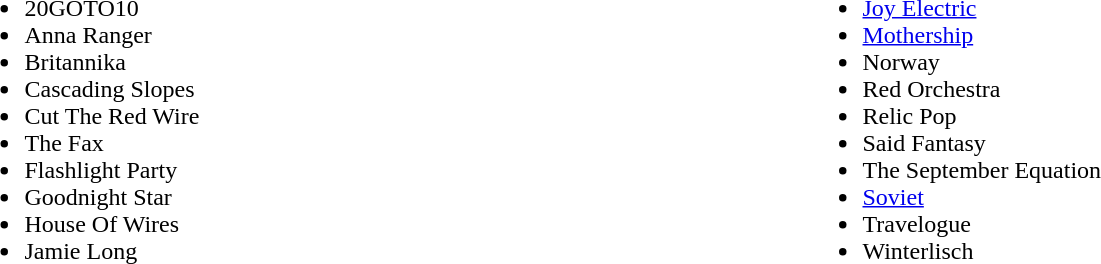<table border="0" cellpadding="4" cellspacing="3" style="width:100%;">
<tr>
<td style="vertical-align:top; width:*;"><br><ul><li>20GOTO10</li><li>Anna Ranger</li><li>Britannika</li><li>Cascading Slopes</li><li>Cut The Red Wire</li><li>The Fax</li><li>Flashlight Party</li><li>Goodnight Star</li><li>House Of Wires</li><li>Jamie Long</li></ul></td>
<td style="vertical-align:top; width:*;"><br><ul><li><a href='#'>Joy Electric</a></li><li><a href='#'>Mothership</a></li><li>Norway</li><li>Red Orchestra</li><li>Relic Pop</li><li>Said Fantasy</li><li>The September Equation</li><li><a href='#'>Soviet</a></li><li>Travelogue</li><li>Winterlisch</li></ul></td>
</tr>
</table>
